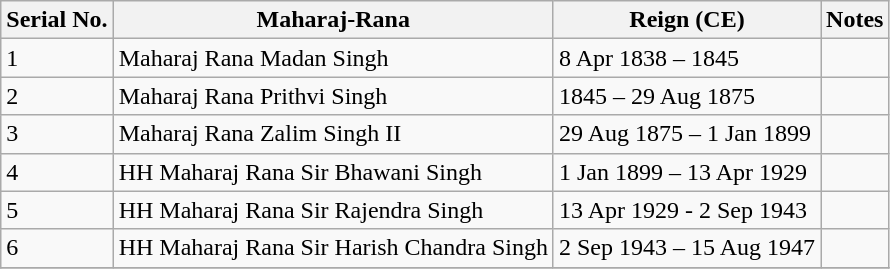<table class="wikitable">
<tr>
<th>Serial No.</th>
<th>Maharaj-Rana</th>
<th>Reign (CE)</th>
<th>Notes</th>
</tr>
<tr>
<td>1</td>
<td>Maharaj Rana Madan Singh</td>
<td>8 Apr 1838 – 1845</td>
<td></td>
</tr>
<tr>
<td>2</td>
<td>Maharaj Rana Prithvi Singh</td>
<td>1845 – 29 Aug 1875</td>
<td></td>
</tr>
<tr>
<td>3</td>
<td>Maharaj Rana Zalim Singh II</td>
<td>29 Aug 1875 – 1 Jan 1899</td>
<td></td>
</tr>
<tr>
<td>4</td>
<td>HH Maharaj Rana Sir Bhawani Singh</td>
<td>1 Jan 1899 – 13 Apr 1929</td>
<td></td>
</tr>
<tr>
<td>5</td>
<td>HH Maharaj Rana Sir Rajendra Singh</td>
<td>13 Apr 1929 - 2 Sep 1943</td>
<td></td>
</tr>
<tr>
<td>6</td>
<td>HH Maharaj Rana Sir Harish Chandra Singh</td>
<td>2 Sep 1943 – 15 Aug 1947</td>
<td></td>
</tr>
<tr>
</tr>
</table>
